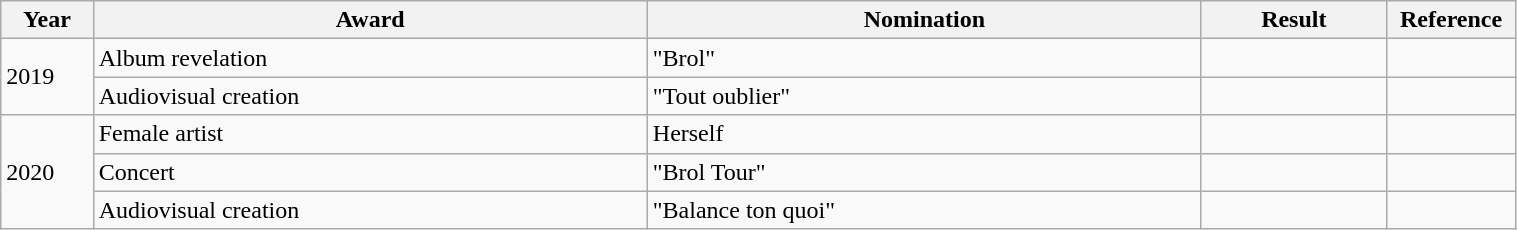<table class="wikitable" style="width:80%;">
<tr>
<th width=5%>Year</th>
<th style="width:30%;">Award</th>
<th style="width:30%;">Nomination</th>
<th style="width:10%;">Result</th>
<th style="width:5%;">Reference</th>
</tr>
<tr>
<td rowspan="2">2019</td>
<td>Album revelation</td>
<td>"Brol"</td>
<td></td>
<td></td>
</tr>
<tr>
<td>Audiovisual creation</td>
<td>"Tout oublier"</td>
<td></td>
<td></td>
</tr>
<tr>
<td rowspan="3">2020</td>
<td>Female artist</td>
<td>Herself</td>
<td></td>
<td></td>
</tr>
<tr>
<td>Concert</td>
<td>"Brol Tour"</td>
<td></td>
<td></td>
</tr>
<tr>
<td>Audiovisual creation</td>
<td>"Balance ton quoi"</td>
<td></td>
<td></td>
</tr>
</table>
